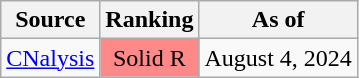<table class="wikitable">
<tr>
<th>Source</th>
<th>Ranking</th>
<th>As of</th>
</tr>
<tr>
<td><a href='#'>CNalysis</a></td>
<td style="background:#FF8888" data-sort-value="4" align="center">Solid R</td>
<td>August 4, 2024</td>
</tr>
</table>
